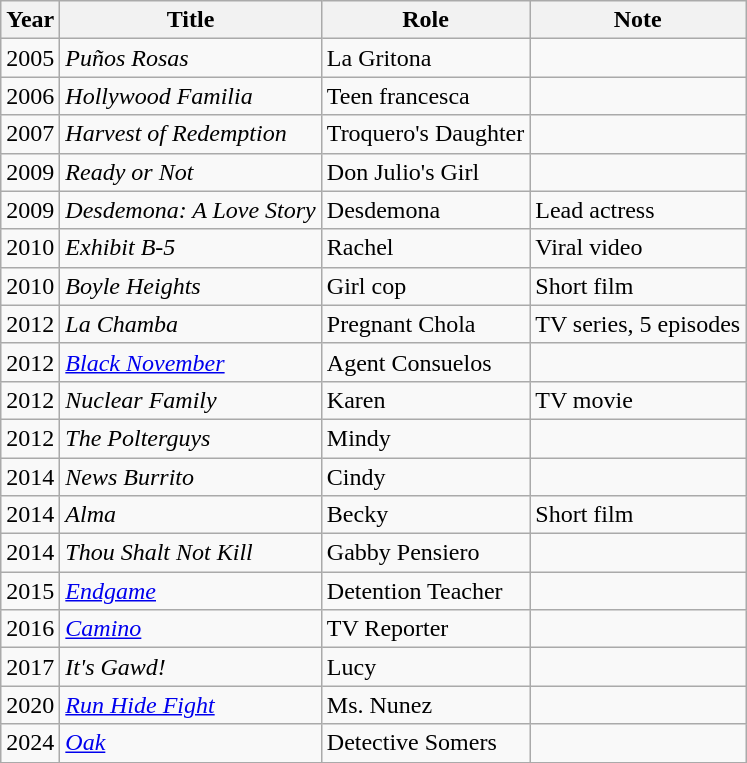<table class="wikitable">
<tr>
<th>Year</th>
<th>Title</th>
<th>Role</th>
<th>Note</th>
</tr>
<tr>
<td>2005</td>
<td><em>Puños Rosas</em></td>
<td>La Gritona</td>
<td></td>
</tr>
<tr>
<td>2006</td>
<td><em>Hollywood Familia</em></td>
<td>Teen francesca</td>
<td></td>
</tr>
<tr>
<td>2007</td>
<td><em>Harvest of Redemption</em></td>
<td>Troquero's Daughter</td>
<td></td>
</tr>
<tr>
<td>2009</td>
<td><em>Ready or Not</em></td>
<td>Don Julio's Girl</td>
<td></td>
</tr>
<tr>
<td>2009</td>
<td><em>Desdemona: A Love Story</em></td>
<td>Desdemona</td>
<td>Lead actress</td>
</tr>
<tr>
<td>2010</td>
<td><em>Exhibit B-5</em></td>
<td>Rachel</td>
<td>Viral video</td>
</tr>
<tr>
<td>2010</td>
<td><em>Boyle Heights</em></td>
<td>Girl cop</td>
<td>Short film</td>
</tr>
<tr>
<td>2012</td>
<td><em>La Chamba</em></td>
<td>Pregnant Chola</td>
<td>TV series, 5 episodes</td>
</tr>
<tr>
<td>2012</td>
<td><em><a href='#'>Black November</a></em></td>
<td>Agent Consuelos</td>
<td></td>
</tr>
<tr>
<td>2012</td>
<td><em>Nuclear Family</em></td>
<td>Karen</td>
<td>TV movie</td>
</tr>
<tr>
<td>2012</td>
<td><em>The Polterguys</em></td>
<td>Mindy</td>
<td></td>
</tr>
<tr>
<td>2014</td>
<td><em>News Burrito</em></td>
<td>Cindy</td>
<td></td>
</tr>
<tr>
<td>2014</td>
<td><em>Alma</em></td>
<td>Becky</td>
<td>Short film</td>
</tr>
<tr>
<td>2014</td>
<td><em>Thou Shalt Not Kill</em></td>
<td>Gabby Pensiero</td>
<td></td>
</tr>
<tr>
<td>2015</td>
<td><em><a href='#'>Endgame</a></em></td>
<td>Detention Teacher</td>
<td></td>
</tr>
<tr>
<td>2016</td>
<td><em><a href='#'>Camino</a></em></td>
<td>TV Reporter</td>
<td></td>
</tr>
<tr>
<td>2017</td>
<td><em>It's Gawd!</em></td>
<td>Lucy</td>
<td></td>
</tr>
<tr>
<td>2020</td>
<td><em><a href='#'>Run Hide Fight</a></em></td>
<td>Ms. Nunez</td>
<td></td>
</tr>
<tr>
<td>2024</td>
<td><em><a href='#'>Oak</a></em></td>
<td>Detective Somers</td>
<td></td>
</tr>
<tr>
</tr>
</table>
